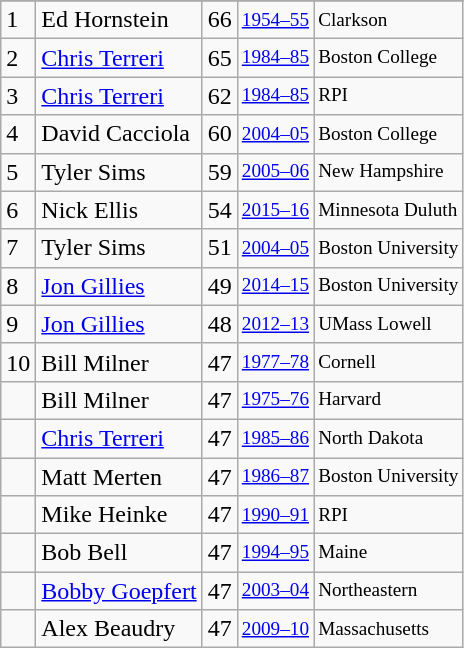<table class="wikitable">
<tr>
</tr>
<tr>
<td>1</td>
<td>Ed Hornstein</td>
<td>66</td>
<td style="font-size:80%;"><a href='#'>1954–55</a></td>
<td style="font-size:80%;">Clarkson</td>
</tr>
<tr>
<td>2</td>
<td><a href='#'>Chris Terreri</a></td>
<td>65</td>
<td style="font-size:80%;"><a href='#'>1984–85</a></td>
<td style="font-size:80%;">Boston College</td>
</tr>
<tr>
<td>3</td>
<td><a href='#'>Chris Terreri</a></td>
<td>62</td>
<td style="font-size:80%;"><a href='#'>1984–85</a></td>
<td style="font-size:80%;">RPI</td>
</tr>
<tr>
<td>4</td>
<td>David Cacciola</td>
<td>60</td>
<td style="font-size:80%;"><a href='#'>2004–05</a></td>
<td style="font-size:80%;">Boston College</td>
</tr>
<tr>
<td>5</td>
<td>Tyler Sims</td>
<td>59</td>
<td style="font-size:80%;"><a href='#'>2005–06</a></td>
<td style="font-size:80%;">New Hampshire</td>
</tr>
<tr>
<td>6</td>
<td>Nick Ellis</td>
<td>54</td>
<td style="font-size:80%;"><a href='#'>2015–16</a></td>
<td style="font-size:80%;">Minnesota Duluth</td>
</tr>
<tr>
<td>7</td>
<td>Tyler Sims</td>
<td>51</td>
<td style="font-size:80%;"><a href='#'>2004–05</a></td>
<td style="font-size:80%;">Boston University</td>
</tr>
<tr>
<td>8</td>
<td><a href='#'>Jon Gillies</a></td>
<td>49</td>
<td style="font-size:80%;"><a href='#'>2014–15</a></td>
<td style="font-size:80%;">Boston University</td>
</tr>
<tr>
<td>9</td>
<td><a href='#'>Jon Gillies</a></td>
<td>48</td>
<td style="font-size:80%;"><a href='#'>2012–13</a></td>
<td style="font-size:80%;">UMass Lowell</td>
</tr>
<tr>
<td>10</td>
<td>Bill Milner</td>
<td>47</td>
<td style="font-size:80%;"><a href='#'>1977–78</a></td>
<td style="font-size:80%;">Cornell</td>
</tr>
<tr>
<td></td>
<td>Bill Milner</td>
<td>47</td>
<td style="font-size:80%;"><a href='#'>1975–76</a></td>
<td style="font-size:80%;">Harvard</td>
</tr>
<tr>
<td></td>
<td><a href='#'>Chris Terreri</a></td>
<td>47</td>
<td style="font-size:80%;"><a href='#'>1985–86</a></td>
<td style="font-size:80%;">North Dakota</td>
</tr>
<tr>
<td></td>
<td>Matt Merten</td>
<td>47</td>
<td style="font-size:80%;"><a href='#'>1986–87</a></td>
<td style="font-size:80%;">Boston University</td>
</tr>
<tr>
<td></td>
<td>Mike Heinke</td>
<td>47</td>
<td style="font-size:80%;"><a href='#'>1990–91</a></td>
<td style="font-size:80%;">RPI</td>
</tr>
<tr>
<td></td>
<td>Bob Bell</td>
<td>47</td>
<td style="font-size:80%;"><a href='#'>1994–95</a></td>
<td style="font-size:80%;">Maine</td>
</tr>
<tr>
<td></td>
<td><a href='#'>Bobby Goepfert</a></td>
<td>47</td>
<td style="font-size:80%;"><a href='#'>2003–04</a></td>
<td style="font-size:80%;">Northeastern</td>
</tr>
<tr>
<td></td>
<td>Alex Beaudry</td>
<td>47</td>
<td style="font-size:80%;"><a href='#'>2009–10</a></td>
<td style="font-size:80%;">Massachusetts</td>
</tr>
</table>
